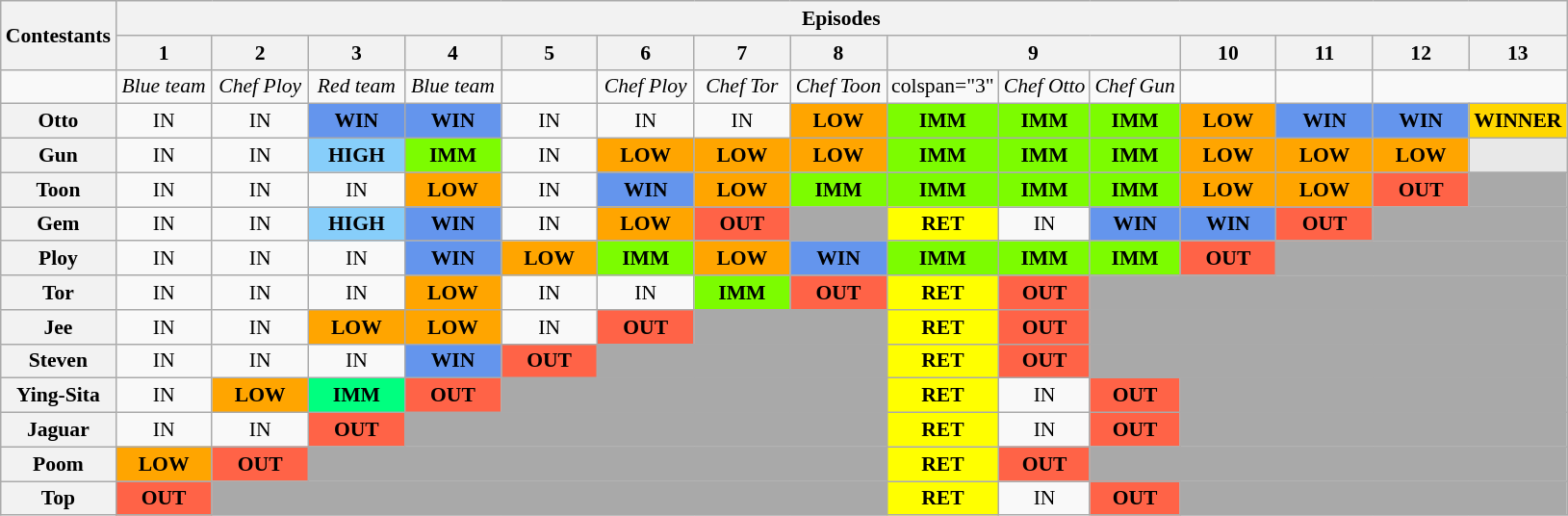<table class="wikitable" style="text-align:center; font-size:90%">
<tr>
<th rowspan=2 width="60">Contestants</th>
<th colspan="15">Episodes</th>
</tr>
<tr>
<th style="width:60px;">1</th>
<th style="width:60px;">2</th>
<th style="width:60px;">3</th>
<th ! style="width:60px;">4</th>
<th ! style="width:60px;">5</th>
<th ! style="width:60px;">6</th>
<th ! style="width:60px;">7</th>
<th ! style="width:60px;">8</th>
<th style="width:60px;" colspan="3">9</th>
<th ! style="width:60px;">10</th>
<th ! style="width:60px;">11</th>
<th ! style="width:60px;">12</th>
<th ! style="width:60px;">13</th>
</tr>
<tr>
<td></td>
<td><em>Blue team</em></td>
<td><em>Chef Ploy</em></td>
<td><em>Red team</em></td>
<td><em>Blue team</em></td>
<td></td>
<td><em>Chef Ploy</em></td>
<td><em>Chef Tor</em></td>
<td><em>Chef Toon</em></td>
<td>colspan="3"  </td>
<td><em>Chef Otto</em></td>
<td><em>Chef Gun</em></td>
<td></td>
<td></td>
</tr>
<tr>
<th>Otto</th>
<td>IN</td>
<td>IN</td>
<td style="background:cornflowerblue"><strong>WIN</strong></td>
<td style="background:cornflowerblue"><strong>WIN</strong></td>
<td>IN</td>
<td>IN</td>
<td>IN</td>
<td style="background:orange"><strong>LOW</strong></td>
<td style="background:lawngreen"><strong>IMM</strong></td>
<td style="background:lawngreen"><strong>IMM</strong></td>
<td style="background:lawngreen"><strong>IMM</strong></td>
<td style="background:orange"><strong>LOW</strong></td>
<td style="background:cornflowerblue"><strong>WIN</strong></td>
<td style="background:cornflowerblue"><strong>WIN</strong></td>
<td style="background:gold"><strong>WINNER</strong></td>
</tr>
<tr>
<th>Gun</th>
<td>IN</td>
<td>IN</td>
<td style="background:lightskyblue"><strong>HIGH</strong></td>
<td style="background:lawngreen"><strong>IMM</strong></td>
<td>IN</td>
<td style="background:orange"><strong>LOW</strong></td>
<td style="background:orange"><strong>LOW</strong></td>
<td style="background:orange"><strong>LOW</strong></td>
<td style="background:lawngreen"><strong>IMM</strong></td>
<td style="background:lawngreen"><strong>IMM</strong></td>
<td style="background:lawngreen"><strong>IMM</strong></td>
<td style="background:orange"><strong>LOW</strong></td>
<td style="background:orange"><strong>LOW</strong></td>
<td style="background:orange"><strong>LOW</strong></td>
<td style="background:#e8e8e8"><strong></strong></td>
</tr>
<tr>
<th>Toon</th>
<td>IN</td>
<td>IN</td>
<td>IN</td>
<td style="background:orange"><strong>LOW</strong></td>
<td>IN</td>
<td style="background:cornflowerblue"><strong>WIN</strong></td>
<td style="background:orange"><strong>LOW</strong></td>
<td style="background:lawngreen"><strong>IMM</strong></td>
<td style="background:lawngreen"><strong>IMM</strong></td>
<td style="background:lawngreen"><strong>IMM</strong></td>
<td style="background:lawngreen"><strong>IMM</strong></td>
<td style="background:orange"><strong>LOW</strong></td>
<td style="background:orange"><strong>LOW</strong></td>
<td style="background:tomato"><strong>OUT</strong></td>
<td style="background:darkgrey"></td>
</tr>
<tr>
<th>Gem</th>
<td>IN</td>
<td>IN</td>
<td style="background:lightskyblue"><strong>HIGH</strong></td>
<td style="background:cornflowerblue"><strong>WIN</strong></td>
<td>IN</td>
<td style="background:orange"><strong>LOW</strong></td>
<td style="background:tomato"><strong>OUT</strong></td>
<td style="background:darkgrey" colspan="1"></td>
<td style="background:yellow"><strong>RET</strong></td>
<td>IN</td>
<td style="background:cornflowerblue"><strong>WIN</strong></td>
<td style="background:cornflowerblue"><strong>WIN</strong></td>
<td style="background:tomato"><strong>OUT</strong></td>
<td colspan="2" style="background:darkgrey"></td>
</tr>
<tr>
<th>Ploy</th>
<td>IN</td>
<td>IN</td>
<td>IN</td>
<td style="background:cornflowerblue"><strong>WIN</strong></td>
<td style="background:orange"><strong>LOW</strong></td>
<td style="background:lawngreen"><strong>IMM</strong></td>
<td style="background:orange"><strong>LOW</strong></td>
<td style="background:cornflowerblue"><strong>WIN</strong></td>
<td style="background:lawngreen"><strong>IMM</strong></td>
<td style="background:lawngreen"><strong>IMM</strong></td>
<td style="background:lawngreen"><strong>IMM</strong></td>
<td style="background:tomato"><strong>OUT</strong></td>
<td colspan="3" style="background:darkgrey"></td>
</tr>
<tr>
<th>Tor</th>
<td>IN</td>
<td>IN</td>
<td>IN</td>
<td style="background:orange"><strong>LOW</strong></td>
<td>IN</td>
<td>IN</td>
<td style="background:lawngreen"><strong>IMM</strong></td>
<td style="background:tomato"><strong>OUT</strong></td>
<td style="background:yellow"><strong>RET</strong></td>
<td style="background:tomato"><strong>OUT</strong></td>
<td colspan="5" style="background:darkgrey"></td>
</tr>
<tr>
<th>Jee</th>
<td>IN</td>
<td>IN</td>
<td style="background:orange"><strong>LOW</strong></td>
<td style="background:orange"><strong>LOW</strong></td>
<td>IN</td>
<td style="background:tomato"><strong>OUT</strong></td>
<td style="background:darkgrey" colspan="2"></td>
<td style="background:yellow"><strong>RET</strong></td>
<td style="background:tomato"><strong>OUT</strong></td>
<td colspan="5" style="background:darkgrey"></td>
</tr>
<tr>
<th>Steven</th>
<td>IN</td>
<td>IN</td>
<td>IN</td>
<td style="background:cornflowerblue"><strong>WIN</strong></td>
<td style="background:tomato"><strong>OUT</strong></td>
<td style="background:darkgrey" colspan="3"></td>
<td style="background:yellow"><strong>RET</strong></td>
<td style="background:tomato"><strong>OUT</strong></td>
<td colspan="5" style="background:darkgrey"></td>
</tr>
<tr>
<th>Ying-Sita</th>
<td>IN</td>
<td style="background:orange"><strong>LOW</strong></td>
<td style="background:springgreen"><strong>IMM</strong></td>
<td style="background:tomato"><strong>OUT</strong></td>
<td style="background:darkgrey" colspan="4"></td>
<td style="background:yellow"><strong>RET</strong></td>
<td>IN</td>
<td style="background:tomato"><strong>OUT</strong></td>
<td colspan="4" style="background:darkgrey"></td>
</tr>
<tr>
<th>Jaguar</th>
<td>IN</td>
<td>IN</td>
<td style="background:tomato"><strong>OUT</strong></td>
<td style="background:darkgrey" colspan="5"></td>
<td style="background:yellow"><strong>RET</strong></td>
<td>IN</td>
<td style="background:tomato"><strong>OUT</strong></td>
<td colspan="4" style="background:darkgrey"></td>
</tr>
<tr>
<th>Poom</th>
<td style="background:orange"><strong>LOW</strong></td>
<td style="background:tomato"><strong>OUT</strong></td>
<td style="background:darkgrey" colspan="6"></td>
<td style="background:yellow"><strong>RET</strong></td>
<td style="background:tomato"><strong>OUT</strong></td>
<td colspan="5" style="background:darkgrey"></td>
</tr>
<tr>
<th>Top</th>
<td style="background:tomato"><strong>OUT</strong></td>
<td style="background:darkgrey" colspan="7"></td>
<td style="background:yellow"><strong>RET</strong></td>
<td>IN</td>
<td style="background:tomato"><strong>OUT</strong></td>
<td colspan="4" style="background:darkgrey"></td>
</tr>
</table>
